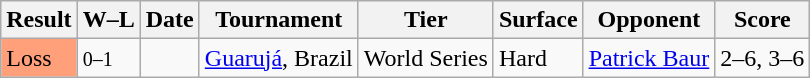<table class="sortable wikitable">
<tr>
<th>Result</th>
<th class="unsortable">W–L</th>
<th>Date</th>
<th>Tournament</th>
<th>Tier</th>
<th>Surface</th>
<th>Opponent</th>
<th class="unsortable">Score</th>
</tr>
<tr>
<td style="background:#ffa07a;">Loss</td>
<td><small>0–1</small></td>
<td><a href='#'></a></td>
<td><a href='#'>Guarujá</a>, Brazil</td>
<td>World Series</td>
<td>Hard</td>
<td> <a href='#'>Patrick Baur</a></td>
<td>2–6, 3–6</td>
</tr>
</table>
